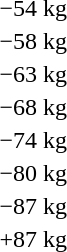<table>
<tr>
<td rowspan=2>−54 kg</td>
<td rowspan=2></td>
<td rowspan=2></td>
<td></td>
</tr>
<tr>
<td></td>
</tr>
<tr>
<td rowspan=2>−58 kg</td>
<td rowspan=2></td>
<td rowspan=2></td>
<td></td>
</tr>
<tr>
<td></td>
</tr>
<tr>
<td rowspan=2>−63 kg</td>
<td rowspan=2></td>
<td rowspan=2></td>
<td></td>
</tr>
<tr>
<td></td>
</tr>
<tr>
<td rowspan=2>−68 kg</td>
<td rowspan=2></td>
<td rowspan=2></td>
<td></td>
</tr>
<tr>
<td></td>
</tr>
<tr>
<td rowspan=2>−74 kg</td>
<td rowspan=2></td>
<td rowspan=2></td>
<td></td>
</tr>
<tr>
<td></td>
</tr>
<tr>
<td rowspan=2>−80 kg</td>
<td rowspan=2></td>
<td rowspan=2></td>
<td></td>
</tr>
<tr>
<td></td>
</tr>
<tr>
<td rowspan=2>−87 kg</td>
<td rowspan=2></td>
<td rowspan=2></td>
<td></td>
</tr>
<tr>
<td></td>
</tr>
<tr>
<td rowspan=2>+87 kg</td>
<td rowspan=2></td>
<td rowspan=2></td>
<td></td>
</tr>
<tr>
<td></td>
</tr>
</table>
